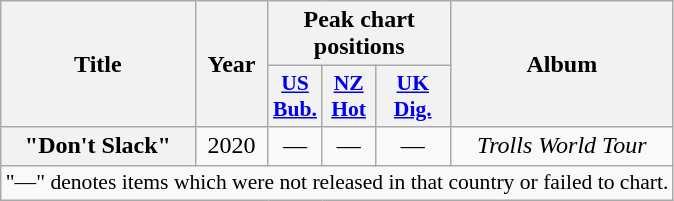<table class="wikitable plainrowheaders" style="text-align:center;">
<tr>
<th scope="col" rowspan="2">Title</th>
<th scope="col" rowspan="2">Year</th>
<th scope="col" colspan="3">Peak chart positions</th>
<th scope="col" rowspan="2">Album</th>
</tr>
<tr>
<th scope="col" style="width:2em;font-size:90%;"><a href='#'>US<br>Bub.</a><br></th>
<th scope="col" style="width:2em;font-size:90%;"><a href='#'>NZ<br>Hot</a><br></th>
<th scope="col" style="width:3em;font-size:90%;"><a href='#'>UK Dig.</a></th>
</tr>
<tr>
<th scope="row">"Don't Slack"<br></th>
<td>2020</td>
<td>—</td>
<td>—</td>
<td>—</td>
<td><em>Trolls World Tour</em></td>
</tr>
<tr>
<td colspan="8" style="font-size:90%">"—" denotes items which were not released in that country or failed to chart.</td>
</tr>
</table>
